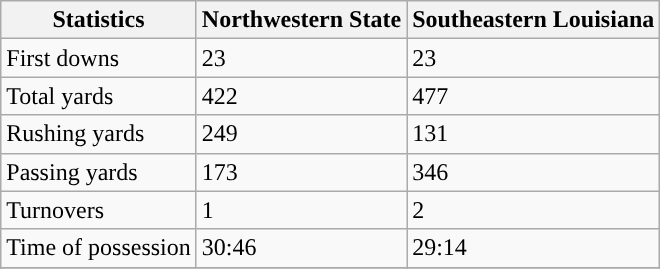<table class="wikitable">
<tr>
<th>Statistics</th>
<th>Northwestern State</th>
<th>Southeastern Louisiana</th>
</tr>
<tr>
<td>First downs</td>
<td>23</td>
<td>23</td>
</tr>
<tr>
<td>Total yards</td>
<td>422</td>
<td>477</td>
</tr>
<tr>
<td>Rushing yards</td>
<td>249</td>
<td>131</td>
</tr>
<tr>
<td>Passing yards</td>
<td>173</td>
<td>346</td>
</tr>
<tr>
<td>Turnovers</td>
<td>1</td>
<td>2</td>
</tr>
<tr>
<td>Time of possession</td>
<td>30:46</td>
<td>29:14</td>
</tr>
<tr>
</tr>
</table>
